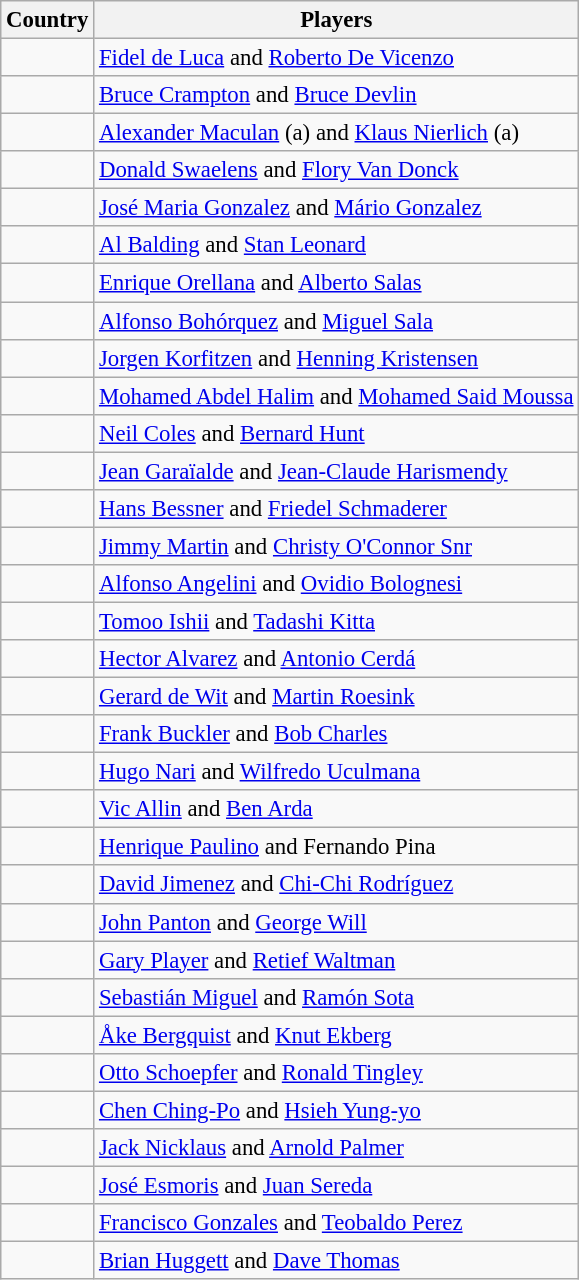<table class="wikitable" style="font-size:95%;">
<tr>
<th>Country</th>
<th>Players</th>
</tr>
<tr>
<td></td>
<td><a href='#'>Fidel de Luca</a> and <a href='#'>Roberto De Vicenzo</a></td>
</tr>
<tr>
<td></td>
<td><a href='#'>Bruce Crampton</a> and <a href='#'>Bruce Devlin</a></td>
</tr>
<tr>
<td></td>
<td><a href='#'>Alexander Maculan</a> (a) and <a href='#'>Klaus Nierlich</a> (a)</td>
</tr>
<tr>
<td></td>
<td><a href='#'>Donald Swaelens</a> and <a href='#'>Flory Van Donck</a></td>
</tr>
<tr>
<td></td>
<td><a href='#'>José Maria Gonzalez</a> and <a href='#'>Mário Gonzalez</a></td>
</tr>
<tr>
<td></td>
<td><a href='#'>Al Balding</a> and <a href='#'>Stan Leonard</a></td>
</tr>
<tr>
<td></td>
<td><a href='#'>Enrique Orellana</a> and <a href='#'>Alberto Salas</a></td>
</tr>
<tr>
<td></td>
<td><a href='#'>Alfonso Bohórquez</a> and <a href='#'>Miguel Sala</a></td>
</tr>
<tr>
<td></td>
<td><a href='#'>Jorgen Korfitzen</a> and <a href='#'>Henning Kristensen</a></td>
</tr>
<tr>
<td></td>
<td><a href='#'>Mohamed Abdel Halim</a> and <a href='#'>Mohamed Said Moussa</a></td>
</tr>
<tr>
<td></td>
<td><a href='#'>Neil Coles</a> and <a href='#'>Bernard Hunt</a></td>
</tr>
<tr>
<td></td>
<td><a href='#'>Jean Garaïalde</a> and <a href='#'>Jean-Claude Harismendy</a></td>
</tr>
<tr>
<td></td>
<td><a href='#'>Hans Bessner</a> and <a href='#'>Friedel Schmaderer</a></td>
</tr>
<tr>
<td></td>
<td><a href='#'>Jimmy Martin</a> and <a href='#'>Christy O'Connor Snr</a></td>
</tr>
<tr>
<td></td>
<td><a href='#'>Alfonso Angelini</a> and <a href='#'>Ovidio Bolognesi</a></td>
</tr>
<tr>
<td></td>
<td><a href='#'>Tomoo Ishii</a> and <a href='#'>Tadashi Kitta</a></td>
</tr>
<tr>
<td></td>
<td><a href='#'>Hector Alvarez</a> and <a href='#'>Antonio Cerdá</a></td>
</tr>
<tr>
<td></td>
<td><a href='#'>Gerard de Wit</a> and <a href='#'>Martin Roesink</a></td>
</tr>
<tr>
<td></td>
<td><a href='#'>Frank Buckler</a> and <a href='#'>Bob Charles</a></td>
</tr>
<tr>
<td></td>
<td><a href='#'>Hugo Nari</a> and <a href='#'>Wilfredo Uculmana</a></td>
</tr>
<tr>
<td></td>
<td><a href='#'>Vic Allin</a> and <a href='#'>Ben Arda</a></td>
</tr>
<tr>
<td></td>
<td><a href='#'>Henrique Paulino</a> and Fernando Pina</td>
</tr>
<tr>
<td></td>
<td><a href='#'>David Jimenez</a> and <a href='#'>Chi-Chi Rodríguez</a></td>
</tr>
<tr>
<td></td>
<td><a href='#'>John Panton</a> and <a href='#'>George Will</a></td>
</tr>
<tr>
<td></td>
<td><a href='#'>Gary Player</a> and <a href='#'>Retief Waltman</a></td>
</tr>
<tr>
<td></td>
<td><a href='#'>Sebastián Miguel</a> and <a href='#'>Ramón Sota</a></td>
</tr>
<tr>
<td></td>
<td><a href='#'>Åke Bergquist</a> and <a href='#'>Knut Ekberg</a></td>
</tr>
<tr>
<td></td>
<td><a href='#'>Otto Schoepfer</a> and <a href='#'>Ronald Tingley</a></td>
</tr>
<tr>
<td></td>
<td><a href='#'>Chen Ching-Po</a> and <a href='#'>Hsieh Yung-yo</a></td>
</tr>
<tr>
<td></td>
<td><a href='#'>Jack Nicklaus</a> and <a href='#'>Arnold Palmer</a></td>
</tr>
<tr>
<td></td>
<td><a href='#'>José Esmoris</a> and <a href='#'>Juan Sereda</a></td>
</tr>
<tr>
<td></td>
<td><a href='#'>Francisco Gonzales</a> and <a href='#'>Teobaldo Perez</a></td>
</tr>
<tr>
<td></td>
<td><a href='#'>Brian Huggett</a> and <a href='#'>Dave Thomas</a></td>
</tr>
</table>
